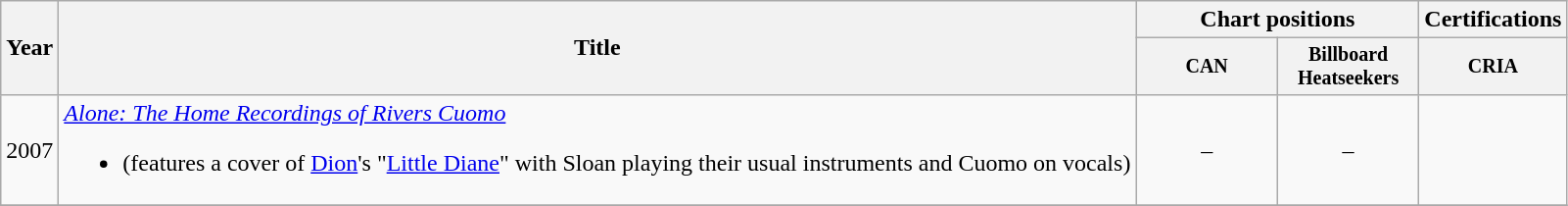<table class="wikitable">
<tr>
<th rowspan="2">Year</th>
<th rowspan="2">Title</th>
<th colspan="2">Chart positions</th>
<th colspan="1">Certifications</th>
</tr>
<tr style="font-size: smaller;">
<th width="90">CAN</th>
<th width="90">Billboard Heatseekers</th>
<th width="90">CRIA</th>
</tr>
<tr>
<td>2007</td>
<td><em><a href='#'>Alone: The Home Recordings of Rivers Cuomo</a></em><br><ul><li>(features a cover of <a href='#'>Dion</a>'s "<a href='#'>Little Diane</a>" with Sloan playing their usual instruments and Cuomo on vocals)</li></ul></td>
<td align="center">–</td>
<td align="center">–</td>
<td align="center"></td>
</tr>
<tr>
</tr>
</table>
